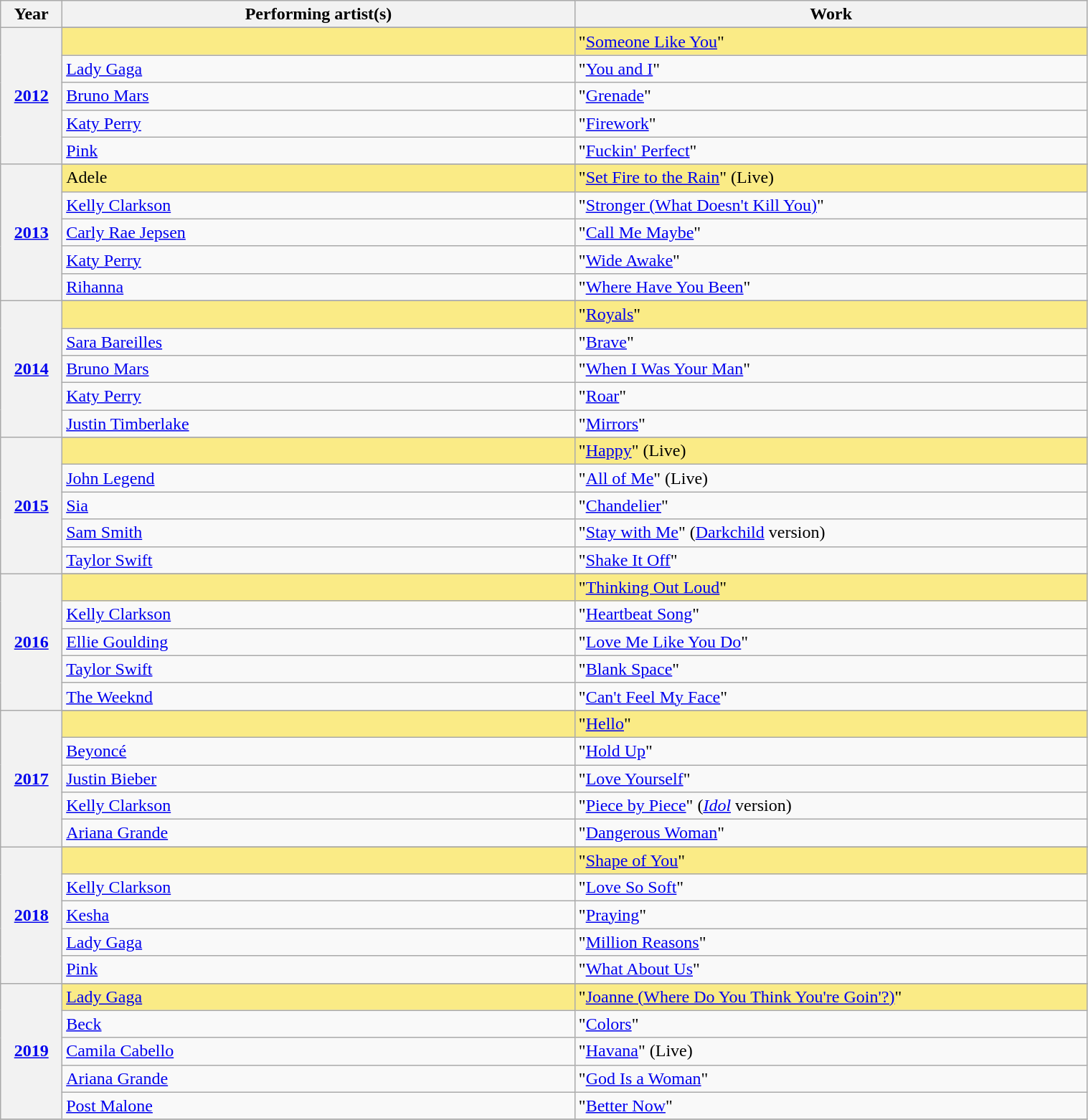<table class="wikitable" style="width:80%">
<tr>
<th width="2%">Year</th>
<th width="25%">Performing artist(s)</th>
<th width="25%">Work</th>
</tr>
<tr>
<th scope="row" rowspan="6" style="text-align:center;"><a href='#'>2012</a> <br></th>
</tr>
<tr style="background:#FAEB86;">
<td></td>
<td>"<a href='#'>Someone Like You</a>"</td>
</tr>
<tr>
<td><a href='#'>Lady Gaga</a></td>
<td>"<a href='#'>You and I</a>"</td>
</tr>
<tr>
<td><a href='#'>Bruno Mars</a></td>
<td>"<a href='#'>Grenade</a>"</td>
</tr>
<tr>
<td><a href='#'>Katy Perry</a></td>
<td>"<a href='#'>Firework</a>"</td>
</tr>
<tr>
<td><a href='#'>Pink</a></td>
<td>"<a href='#'>Fuckin' Perfect</a>"</td>
</tr>
<tr>
<th scope="row" rowspan="6" style="text-align:center;"><a href='#'>2013</a> <br></th>
</tr>
<tr style="background:#FAEB86;">
<td>Adele</td>
<td>"<a href='#'>Set Fire to the Rain</a>" (Live)</td>
</tr>
<tr>
<td><a href='#'>Kelly Clarkson</a></td>
<td>"<a href='#'>Stronger (What Doesn't Kill You)</a>"</td>
</tr>
<tr>
<td><a href='#'>Carly Rae Jepsen</a></td>
<td>"<a href='#'>Call Me Maybe</a>"</td>
</tr>
<tr>
<td><a href='#'>Katy Perry</a></td>
<td>"<a href='#'>Wide Awake</a>"</td>
</tr>
<tr>
<td><a href='#'>Rihanna</a></td>
<td>"<a href='#'>Where Have You Been</a>"</td>
</tr>
<tr>
<th scope="row" rowspan="6" style="text-align:center;"><a href='#'>2014</a> <br></th>
</tr>
<tr style="background:#FAEB86;">
<td></td>
<td>"<a href='#'>Royals</a>"</td>
</tr>
<tr>
<td><a href='#'>Sara Bareilles</a></td>
<td>"<a href='#'>Brave</a>"</td>
</tr>
<tr>
<td><a href='#'>Bruno Mars</a></td>
<td>"<a href='#'>When I Was Your Man</a>"</td>
</tr>
<tr>
<td><a href='#'>Katy Perry</a></td>
<td>"<a href='#'>Roar</a>"</td>
</tr>
<tr>
<td><a href='#'>Justin Timberlake</a></td>
<td>"<a href='#'>Mirrors</a>"</td>
</tr>
<tr>
<th scope="row" rowspan="6" style="text-align:center;"><a href='#'>2015</a> <br></th>
</tr>
<tr style="background:#FAEB86;">
<td></td>
<td>"<a href='#'>Happy</a>" (Live)</td>
</tr>
<tr>
<td><a href='#'>John Legend</a></td>
<td>"<a href='#'>All of Me</a>" (Live)</td>
</tr>
<tr>
<td><a href='#'>Sia</a></td>
<td>"<a href='#'>Chandelier</a>"</td>
</tr>
<tr>
<td><a href='#'>Sam Smith</a></td>
<td>"<a href='#'>Stay with Me</a>" (<a href='#'>Darkchild</a> version)</td>
</tr>
<tr>
<td><a href='#'>Taylor Swift</a></td>
<td>"<a href='#'>Shake It Off</a>"</td>
</tr>
<tr>
<th scope="row" rowspan="6" style="text-align:center;"><a href='#'>2016</a> <br></th>
</tr>
<tr style="background:#FAEB86;">
<td></td>
<td>"<a href='#'>Thinking Out Loud</a>"</td>
</tr>
<tr>
<td><a href='#'>Kelly Clarkson</a></td>
<td>"<a href='#'>Heartbeat Song</a>"</td>
</tr>
<tr>
<td><a href='#'>Ellie Goulding</a></td>
<td>"<a href='#'>Love Me Like You Do</a>"</td>
</tr>
<tr>
<td><a href='#'>Taylor Swift</a></td>
<td>"<a href='#'>Blank Space</a>"</td>
</tr>
<tr>
<td><a href='#'>The Weeknd</a></td>
<td>"<a href='#'>Can't Feel My Face</a>"</td>
</tr>
<tr>
<th scope="row" rowspan="6" style="text-align:center;"><a href='#'>2017</a> <br></th>
</tr>
<tr style="background:#FAEB86;">
<td></td>
<td>"<a href='#'>Hello</a>"</td>
</tr>
<tr>
<td><a href='#'>Beyoncé</a></td>
<td>"<a href='#'>Hold Up</a>"</td>
</tr>
<tr>
<td><a href='#'>Justin Bieber</a></td>
<td>"<a href='#'>Love Yourself</a>"</td>
</tr>
<tr>
<td><a href='#'>Kelly Clarkson</a></td>
<td>"<a href='#'>Piece by Piece</a>" (<em><a href='#'>Idol</a></em> version)</td>
</tr>
<tr>
<td><a href='#'>Ariana Grande</a></td>
<td>"<a href='#'>Dangerous Woman</a>"</td>
</tr>
<tr>
<th scope="row" rowspan="6" style="text-align:center;"><a href='#'>2018</a> <br></th>
</tr>
<tr style="background:#FAEB86;">
<td></td>
<td>"<a href='#'>Shape of You</a>"</td>
</tr>
<tr>
<td><a href='#'>Kelly Clarkson</a></td>
<td>"<a href='#'>Love So Soft</a>"</td>
</tr>
<tr>
<td><a href='#'>Kesha</a></td>
<td>"<a href='#'>Praying</a>"</td>
</tr>
<tr>
<td><a href='#'>Lady Gaga</a></td>
<td>"<a href='#'>Million Reasons</a>"</td>
</tr>
<tr>
<td><a href='#'>Pink</a></td>
<td>"<a href='#'>What About Us</a>"</td>
</tr>
<tr>
<th scope="row" rowspan="6" style="text-align:center;"><a href='#'>2019</a> <br></th>
</tr>
<tr style="background:#FAEB86;">
<td><a href='#'>Lady Gaga</a></td>
<td>"<a href='#'>Joanne (Where Do You Think You're Goin'?)</a>"</td>
</tr>
<tr>
<td><a href='#'>Beck</a></td>
<td>"<a href='#'>Colors</a>"</td>
</tr>
<tr>
<td><a href='#'>Camila Cabello</a></td>
<td>"<a href='#'>Havana</a>" (Live)</td>
</tr>
<tr>
<td><a href='#'>Ariana Grande</a></td>
<td>"<a href='#'>God Is a Woman</a>"</td>
</tr>
<tr>
<td><a href='#'>Post Malone</a></td>
<td>"<a href='#'>Better Now</a>"</td>
</tr>
<tr>
</tr>
</table>
